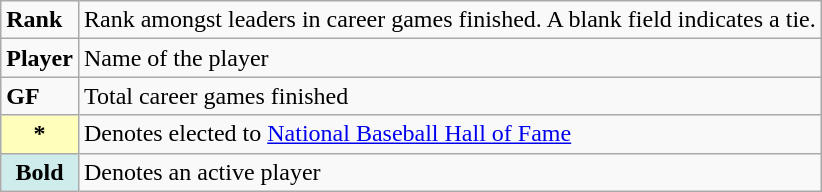<table class="wikitable">
<tr>
<td><strong>Rank</strong></td>
<td>Rank amongst leaders in career games finished.  A blank field indicates a tie.</td>
</tr>
<tr>
<td><strong>Player</strong></td>
<td>Name of the player</td>
</tr>
<tr>
<td><strong>GF</strong></td>
<td>Total career games finished</td>
</tr>
<tr>
<th scope="row" style="background-color:#ffffbb">*</th>
<td>Denotes elected to <a href='#'>National Baseball Hall of Fame</a></td>
</tr>
<tr>
<th scope="row" style="background:#cfecec;"><strong>Bold</strong></th>
<td>Denotes an active player</td>
</tr>
</table>
